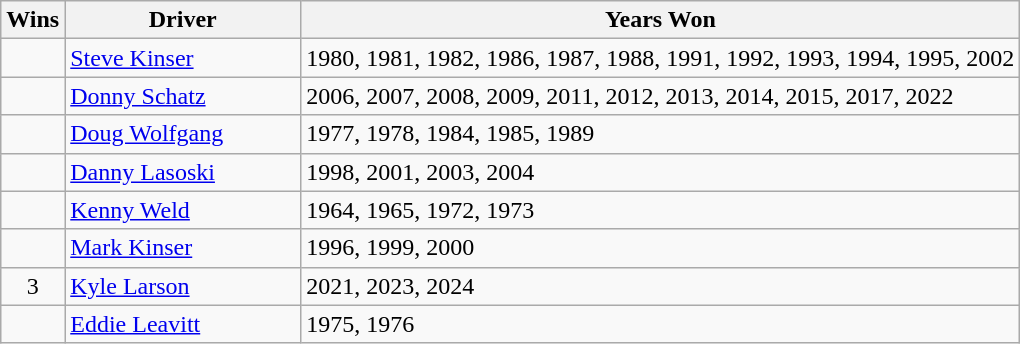<table class="wikitable sortable plainrowheaders" style="text-align:center;">
<tr>
<th scope="col">Wins</th>
<th scope="col"width="150">Driver</th>
<th scope="col">Years Won</th>
</tr>
<tr align="center">
<td></td>
<td align="left"><a href='#'>Steve Kinser</a></td>
<td align="left">1980, 1981, 1982, 1986, 1987, 1988, 1991, 1992, 1993, 1994, 1995, 2002</td>
</tr>
<tr align="center">
<td></td>
<td align="left"><a href='#'>Donny Schatz</a></td>
<td align="left">2006, 2007, 2008, 2009, 2011, 2012, 2013, 2014, 2015, 2017, 2022</td>
</tr>
<tr align="center">
<td></td>
<td align="left"><a href='#'>Doug Wolfgang</a></td>
<td align="left">1977, 1978, 1984, 1985, 1989</td>
</tr>
<tr align="center">
<td></td>
<td align="left"><a href='#'>Danny Lasoski</a></td>
<td align="left">1998, 2001, 2003, 2004</td>
</tr>
<tr align="center">
<td></td>
<td align="left"><a href='#'>Kenny Weld</a></td>
<td align="left">1964, 1965, 1972, 1973</td>
</tr>
<tr align="center">
<td></td>
<td align="left"><a href='#'>Mark Kinser</a></td>
<td align="left">1996, 1999, 2000</td>
</tr>
<tr align="center">
<td>3</td>
<td align="left"><a href='#'>Kyle Larson</a></td>
<td align="left">2021, 2023, 2024</td>
</tr>
<tr align="center">
<td></td>
<td align="left"><a href='#'>Eddie Leavitt</a></td>
<td align="left">1975, 1976</td>
</tr>
</table>
